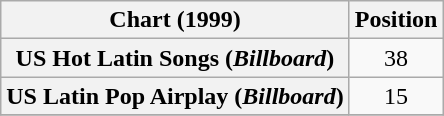<table class="wikitable plainrowheaders " style="text-align:center;">
<tr>
<th scope="col">Chart (1999)</th>
<th scope="col">Position</th>
</tr>
<tr>
<th scope="row">US Hot Latin Songs (<em>Billboard</em>)</th>
<td>38</td>
</tr>
<tr>
<th scope="row">US Latin Pop Airplay (<em>Billboard</em>)</th>
<td>15</td>
</tr>
<tr>
</tr>
</table>
